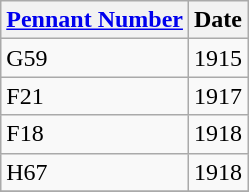<table class="wikitable" style="text-align:left">
<tr>
<th><a href='#'>Pennant Number</a></th>
<th>Date</th>
</tr>
<tr>
<td>G59</td>
<td>1915</td>
</tr>
<tr>
<td>F21</td>
<td>1917</td>
</tr>
<tr>
<td>F18</td>
<td>1918</td>
</tr>
<tr>
<td>H67</td>
<td>1918</td>
</tr>
<tr>
</tr>
</table>
